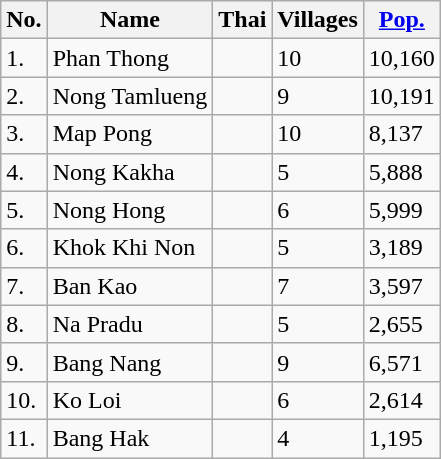<table class="wikitable sortable">
<tr>
<th>No.</th>
<th>Name</th>
<th>Thai</th>
<th>Villages</th>
<th><a href='#'>Pop.</a></th>
</tr>
<tr>
<td>1.</td>
<td>Phan Thong</td>
<td></td>
<td>10</td>
<td>10,160</td>
</tr>
<tr>
<td>2.</td>
<td>Nong Tamlueng</td>
<td></td>
<td>9</td>
<td>10,191</td>
</tr>
<tr>
<td>3.</td>
<td>Map Pong</td>
<td></td>
<td>10</td>
<td>8,137</td>
</tr>
<tr>
<td>4.</td>
<td>Nong Kakha</td>
<td></td>
<td>5</td>
<td>5,888</td>
</tr>
<tr>
<td>5.</td>
<td>Nong Hong</td>
<td></td>
<td>6</td>
<td>5,999</td>
</tr>
<tr>
<td>6.</td>
<td>Khok Khi Non</td>
<td></td>
<td>5</td>
<td>3,189</td>
</tr>
<tr>
<td>7.</td>
<td>Ban Kao</td>
<td></td>
<td>7</td>
<td>3,597</td>
</tr>
<tr>
<td>8.</td>
<td>Na Pradu</td>
<td></td>
<td>5</td>
<td>2,655</td>
</tr>
<tr>
<td>9.</td>
<td>Bang Nang</td>
<td></td>
<td>9</td>
<td>6,571</td>
</tr>
<tr>
<td>10.</td>
<td>Ko Loi</td>
<td></td>
<td>6</td>
<td>2,614</td>
</tr>
<tr>
<td>11.</td>
<td>Bang Hak</td>
<td></td>
<td>4</td>
<td>1,195</td>
</tr>
</table>
